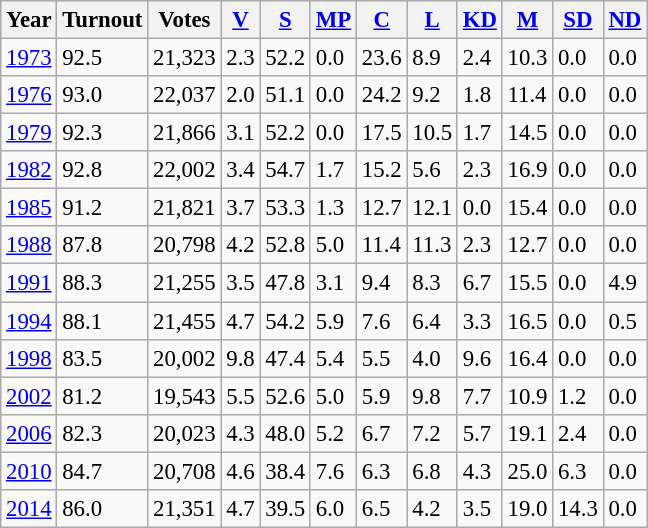<table class="wikitable sortable" style="font-size: 95%;">
<tr>
<th>Year</th>
<th>Turnout</th>
<th>Votes</th>
<th><a href='#'>V</a></th>
<th><a href='#'>S</a></th>
<th><a href='#'>MP</a></th>
<th><a href='#'>C</a></th>
<th><a href='#'>L</a></th>
<th><a href='#'>KD</a></th>
<th><a href='#'>M</a></th>
<th><a href='#'>SD</a></th>
<th><a href='#'>ND</a></th>
</tr>
<tr>
<td><a href='#'>1973</a></td>
<td>92.5</td>
<td>21,323</td>
<td>2.3</td>
<td>52.2</td>
<td>0.0</td>
<td>23.6</td>
<td>8.9</td>
<td>2.4</td>
<td>10.3</td>
<td>0.0</td>
<td>0.0</td>
</tr>
<tr>
<td><a href='#'>1976</a></td>
<td>93.0</td>
<td>22,037</td>
<td>2.0</td>
<td>51.1</td>
<td>0.0</td>
<td>24.2</td>
<td>9.2</td>
<td>1.8</td>
<td>11.4</td>
<td>0.0</td>
<td>0.0</td>
</tr>
<tr>
<td><a href='#'>1979</a></td>
<td>92.3</td>
<td>21,866</td>
<td>3.1</td>
<td>52.2</td>
<td>0.0</td>
<td>17.5</td>
<td>10.5</td>
<td>1.7</td>
<td>14.5</td>
<td>0.0</td>
<td>0.0</td>
</tr>
<tr>
<td><a href='#'>1982</a></td>
<td>92.8</td>
<td>22,002</td>
<td>3.4</td>
<td>54.7</td>
<td>1.7</td>
<td>15.2</td>
<td>5.6</td>
<td>2.3</td>
<td>16.9</td>
<td>0.0</td>
<td>0.0</td>
</tr>
<tr>
<td><a href='#'>1985</a></td>
<td>91.2</td>
<td>21,821</td>
<td>3.7</td>
<td>53.3</td>
<td>1.3</td>
<td>12.7</td>
<td>12.1</td>
<td>0.0</td>
<td>15.4</td>
<td>0.0</td>
<td>0.0</td>
</tr>
<tr>
<td><a href='#'>1988</a></td>
<td>87.8</td>
<td>20,798</td>
<td>4.2</td>
<td>52.8</td>
<td>5.0</td>
<td>11.4</td>
<td>11.3</td>
<td>2.3</td>
<td>12.7</td>
<td>0.0</td>
<td>0.0</td>
</tr>
<tr>
<td><a href='#'>1991</a></td>
<td>88.3</td>
<td>21,255</td>
<td>3.5</td>
<td>47.8</td>
<td>3.1</td>
<td>9.4</td>
<td>8.3</td>
<td>6.7</td>
<td>15.5</td>
<td>0.0</td>
<td>4.9</td>
</tr>
<tr>
<td><a href='#'>1994</a></td>
<td>88.1</td>
<td>21,455</td>
<td>4.7</td>
<td>54.2</td>
<td>5.9</td>
<td>7.6</td>
<td>6.4</td>
<td>3.3</td>
<td>16.5</td>
<td>0.0</td>
<td>0.5</td>
</tr>
<tr>
<td><a href='#'>1998</a></td>
<td>83.5</td>
<td>20,002</td>
<td>9.8</td>
<td>47.4</td>
<td>5.4</td>
<td>5.5</td>
<td>4.0</td>
<td>9.6</td>
<td>16.4</td>
<td>0.0</td>
<td>0.0</td>
</tr>
<tr>
<td><a href='#'>2002</a></td>
<td>81.2</td>
<td>19,543</td>
<td>5.5</td>
<td>52.6</td>
<td>5.0</td>
<td>5.9</td>
<td>9.8</td>
<td>7.7</td>
<td>10.9</td>
<td>1.2</td>
<td>0.0</td>
</tr>
<tr>
<td><a href='#'>2006</a></td>
<td>82.3</td>
<td>20,023</td>
<td>4.3</td>
<td>48.0</td>
<td>5.2</td>
<td>6.7</td>
<td>7.2</td>
<td>5.7</td>
<td>19.1</td>
<td>2.4</td>
<td>0.0</td>
</tr>
<tr>
<td><a href='#'>2010</a></td>
<td>84.7</td>
<td>20,708</td>
<td>4.6</td>
<td>38.4</td>
<td>7.6</td>
<td>6.3</td>
<td>6.8</td>
<td>4.3</td>
<td>25.0</td>
<td>6.3</td>
<td>0.0</td>
</tr>
<tr>
<td><a href='#'>2014</a></td>
<td>86.0</td>
<td>21,351</td>
<td>4.7</td>
<td>39.5</td>
<td>6.0</td>
<td>6.5</td>
<td>4.2</td>
<td>3.5</td>
<td>19.0</td>
<td>14.3</td>
<td>0.0</td>
</tr>
</table>
